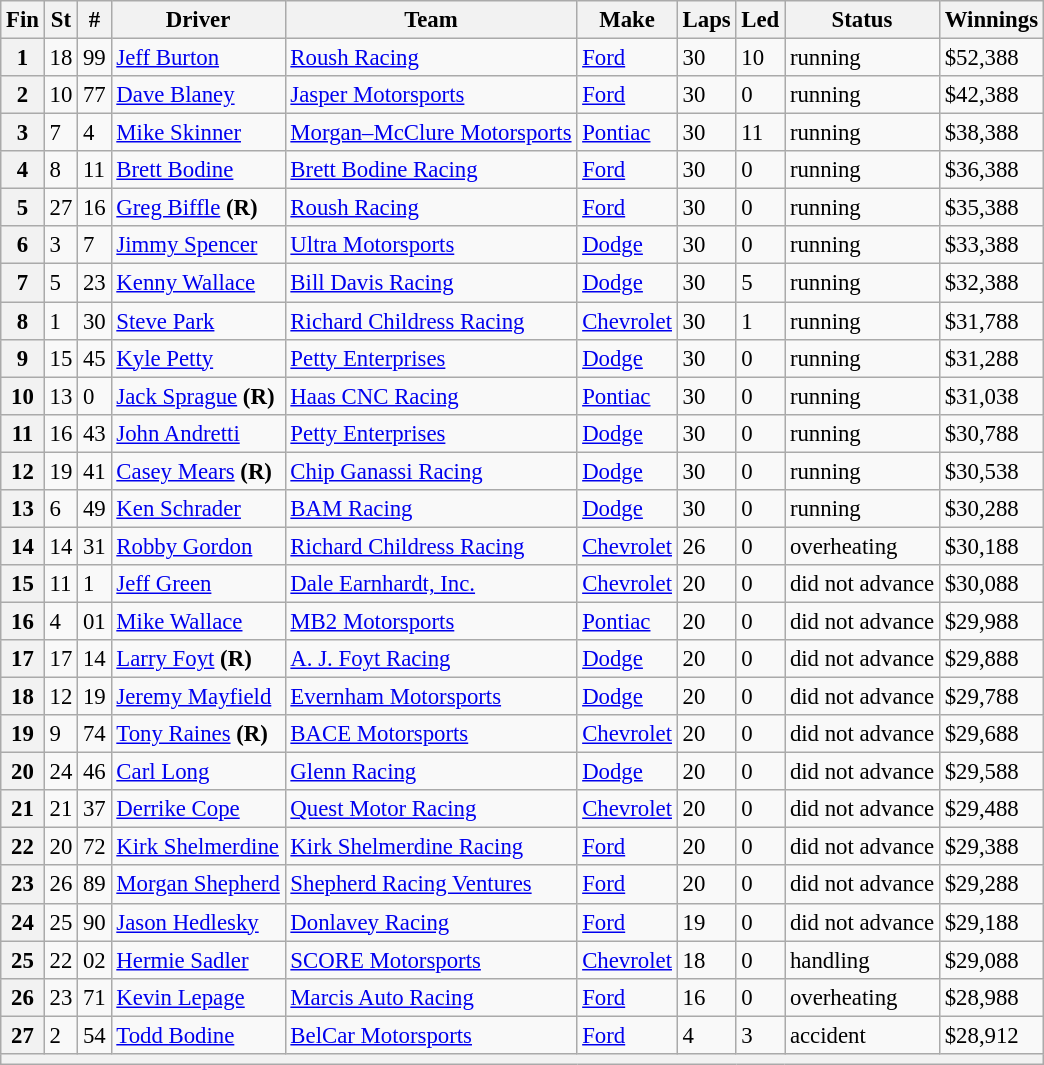<table class="wikitable" style="font-size:95%">
<tr>
<th>Fin</th>
<th>St</th>
<th>#</th>
<th>Driver</th>
<th>Team</th>
<th>Make</th>
<th>Laps</th>
<th>Led</th>
<th>Status</th>
<th>Winnings</th>
</tr>
<tr>
<th>1</th>
<td>18</td>
<td>99</td>
<td><a href='#'>Jeff Burton</a></td>
<td><a href='#'>Roush Racing</a></td>
<td><a href='#'>Ford</a></td>
<td>30</td>
<td>10</td>
<td>running</td>
<td>$52,388</td>
</tr>
<tr>
<th>2</th>
<td>10</td>
<td>77</td>
<td><a href='#'>Dave Blaney</a></td>
<td><a href='#'>Jasper Motorsports</a></td>
<td><a href='#'>Ford</a></td>
<td>30</td>
<td>0</td>
<td>running</td>
<td>$42,388</td>
</tr>
<tr>
<th>3</th>
<td>7</td>
<td>4</td>
<td><a href='#'>Mike Skinner</a></td>
<td><a href='#'>Morgan–McClure Motorsports</a></td>
<td><a href='#'>Pontiac</a></td>
<td>30</td>
<td>11</td>
<td>running</td>
<td>$38,388</td>
</tr>
<tr>
<th>4</th>
<td>8</td>
<td>11</td>
<td><a href='#'>Brett Bodine</a></td>
<td><a href='#'>Brett Bodine Racing</a></td>
<td><a href='#'>Ford</a></td>
<td>30</td>
<td>0</td>
<td>running</td>
<td>$36,388</td>
</tr>
<tr>
<th>5</th>
<td>27</td>
<td>16</td>
<td><a href='#'>Greg Biffle</a> <strong>(R)</strong></td>
<td><a href='#'>Roush Racing</a></td>
<td><a href='#'>Ford</a></td>
<td>30</td>
<td>0</td>
<td>running</td>
<td>$35,388</td>
</tr>
<tr>
<th>6</th>
<td>3</td>
<td>7</td>
<td><a href='#'>Jimmy Spencer</a></td>
<td><a href='#'>Ultra Motorsports</a></td>
<td><a href='#'>Dodge</a></td>
<td>30</td>
<td>0</td>
<td>running</td>
<td>$33,388</td>
</tr>
<tr>
<th>7</th>
<td>5</td>
<td>23</td>
<td><a href='#'>Kenny Wallace</a></td>
<td><a href='#'>Bill Davis Racing</a></td>
<td><a href='#'>Dodge</a></td>
<td>30</td>
<td>5</td>
<td>running</td>
<td>$32,388</td>
</tr>
<tr>
<th>8</th>
<td>1</td>
<td>30</td>
<td><a href='#'>Steve Park</a></td>
<td><a href='#'>Richard Childress Racing</a></td>
<td><a href='#'>Chevrolet</a></td>
<td>30</td>
<td>1</td>
<td>running</td>
<td>$31,788</td>
</tr>
<tr>
<th>9</th>
<td>15</td>
<td>45</td>
<td><a href='#'>Kyle Petty</a></td>
<td><a href='#'>Petty Enterprises</a></td>
<td><a href='#'>Dodge</a></td>
<td>30</td>
<td>0</td>
<td>running</td>
<td>$31,288</td>
</tr>
<tr>
<th>10</th>
<td>13</td>
<td>0</td>
<td><a href='#'>Jack Sprague</a> <strong>(R)</strong></td>
<td><a href='#'>Haas CNC Racing</a></td>
<td><a href='#'>Pontiac</a></td>
<td>30</td>
<td>0</td>
<td>running</td>
<td>$31,038</td>
</tr>
<tr>
<th>11</th>
<td>16</td>
<td>43</td>
<td><a href='#'>John Andretti</a></td>
<td><a href='#'>Petty Enterprises</a></td>
<td><a href='#'>Dodge</a></td>
<td>30</td>
<td>0</td>
<td>running</td>
<td>$30,788</td>
</tr>
<tr>
<th>12</th>
<td>19</td>
<td>41</td>
<td><a href='#'>Casey Mears</a> <strong>(R)</strong></td>
<td><a href='#'>Chip Ganassi Racing</a></td>
<td><a href='#'>Dodge</a></td>
<td>30</td>
<td>0</td>
<td>running</td>
<td>$30,538</td>
</tr>
<tr>
<th>13</th>
<td>6</td>
<td>49</td>
<td><a href='#'>Ken Schrader</a></td>
<td><a href='#'>BAM Racing</a></td>
<td><a href='#'>Dodge</a></td>
<td>30</td>
<td>0</td>
<td>running</td>
<td>$30,288</td>
</tr>
<tr>
<th>14</th>
<td>14</td>
<td>31</td>
<td><a href='#'>Robby Gordon</a></td>
<td><a href='#'>Richard Childress Racing</a></td>
<td><a href='#'>Chevrolet</a></td>
<td>26</td>
<td>0</td>
<td>overheating</td>
<td>$30,188</td>
</tr>
<tr>
<th>15</th>
<td>11</td>
<td>1</td>
<td><a href='#'>Jeff Green</a></td>
<td><a href='#'>Dale Earnhardt, Inc.</a></td>
<td><a href='#'>Chevrolet</a></td>
<td>20</td>
<td>0</td>
<td>did not advance</td>
<td>$30,088</td>
</tr>
<tr>
<th>16</th>
<td>4</td>
<td>01</td>
<td><a href='#'>Mike Wallace</a></td>
<td><a href='#'>MB2 Motorsports</a></td>
<td><a href='#'>Pontiac</a></td>
<td>20</td>
<td>0</td>
<td>did not advance</td>
<td>$29,988</td>
</tr>
<tr>
<th>17</th>
<td>17</td>
<td>14</td>
<td><a href='#'>Larry Foyt</a> <strong>(R)</strong></td>
<td><a href='#'>A. J. Foyt Racing</a></td>
<td><a href='#'>Dodge</a></td>
<td>20</td>
<td>0</td>
<td>did not advance</td>
<td>$29,888</td>
</tr>
<tr>
<th>18</th>
<td>12</td>
<td>19</td>
<td><a href='#'>Jeremy Mayfield</a></td>
<td><a href='#'>Evernham Motorsports</a></td>
<td><a href='#'>Dodge</a></td>
<td>20</td>
<td>0</td>
<td>did not advance</td>
<td>$29,788</td>
</tr>
<tr>
<th>19</th>
<td>9</td>
<td>74</td>
<td><a href='#'>Tony Raines</a> <strong>(R)</strong></td>
<td><a href='#'>BACE Motorsports</a></td>
<td><a href='#'>Chevrolet</a></td>
<td>20</td>
<td>0</td>
<td>did not advance</td>
<td>$29,688</td>
</tr>
<tr>
<th>20</th>
<td>24</td>
<td>46</td>
<td><a href='#'>Carl Long</a></td>
<td><a href='#'>Glenn Racing</a></td>
<td><a href='#'>Dodge</a></td>
<td>20</td>
<td>0</td>
<td>did not advance</td>
<td>$29,588</td>
</tr>
<tr>
<th>21</th>
<td>21</td>
<td>37</td>
<td><a href='#'>Derrike Cope</a></td>
<td><a href='#'>Quest Motor Racing</a></td>
<td><a href='#'>Chevrolet</a></td>
<td>20</td>
<td>0</td>
<td>did not advance</td>
<td>$29,488</td>
</tr>
<tr>
<th>22</th>
<td>20</td>
<td>72</td>
<td><a href='#'>Kirk Shelmerdine</a></td>
<td><a href='#'>Kirk Shelmerdine Racing</a></td>
<td><a href='#'>Ford</a></td>
<td>20</td>
<td>0</td>
<td>did not advance</td>
<td>$29,388</td>
</tr>
<tr>
<th>23</th>
<td>26</td>
<td>89</td>
<td><a href='#'>Morgan Shepherd</a></td>
<td><a href='#'>Shepherd Racing Ventures</a></td>
<td><a href='#'>Ford</a></td>
<td>20</td>
<td>0</td>
<td>did not advance</td>
<td>$29,288</td>
</tr>
<tr>
<th>24</th>
<td>25</td>
<td>90</td>
<td><a href='#'>Jason Hedlesky</a></td>
<td><a href='#'>Donlavey Racing</a></td>
<td><a href='#'>Ford</a></td>
<td>19</td>
<td>0</td>
<td>did not advance</td>
<td>$29,188</td>
</tr>
<tr>
<th>25</th>
<td>22</td>
<td>02</td>
<td><a href='#'>Hermie Sadler</a></td>
<td><a href='#'>SCORE Motorsports</a></td>
<td><a href='#'>Chevrolet</a></td>
<td>18</td>
<td>0</td>
<td>handling</td>
<td>$29,088</td>
</tr>
<tr>
<th>26</th>
<td>23</td>
<td>71</td>
<td><a href='#'>Kevin Lepage</a></td>
<td><a href='#'>Marcis Auto Racing</a></td>
<td><a href='#'>Ford</a></td>
<td>16</td>
<td>0</td>
<td>overheating</td>
<td>$28,988</td>
</tr>
<tr>
<th>27</th>
<td>2</td>
<td>54</td>
<td><a href='#'>Todd Bodine</a></td>
<td><a href='#'>BelCar Motorsports</a></td>
<td><a href='#'>Ford</a></td>
<td>4</td>
<td>3</td>
<td>accident</td>
<td>$28,912</td>
</tr>
<tr>
<th colspan="10"></th>
</tr>
</table>
